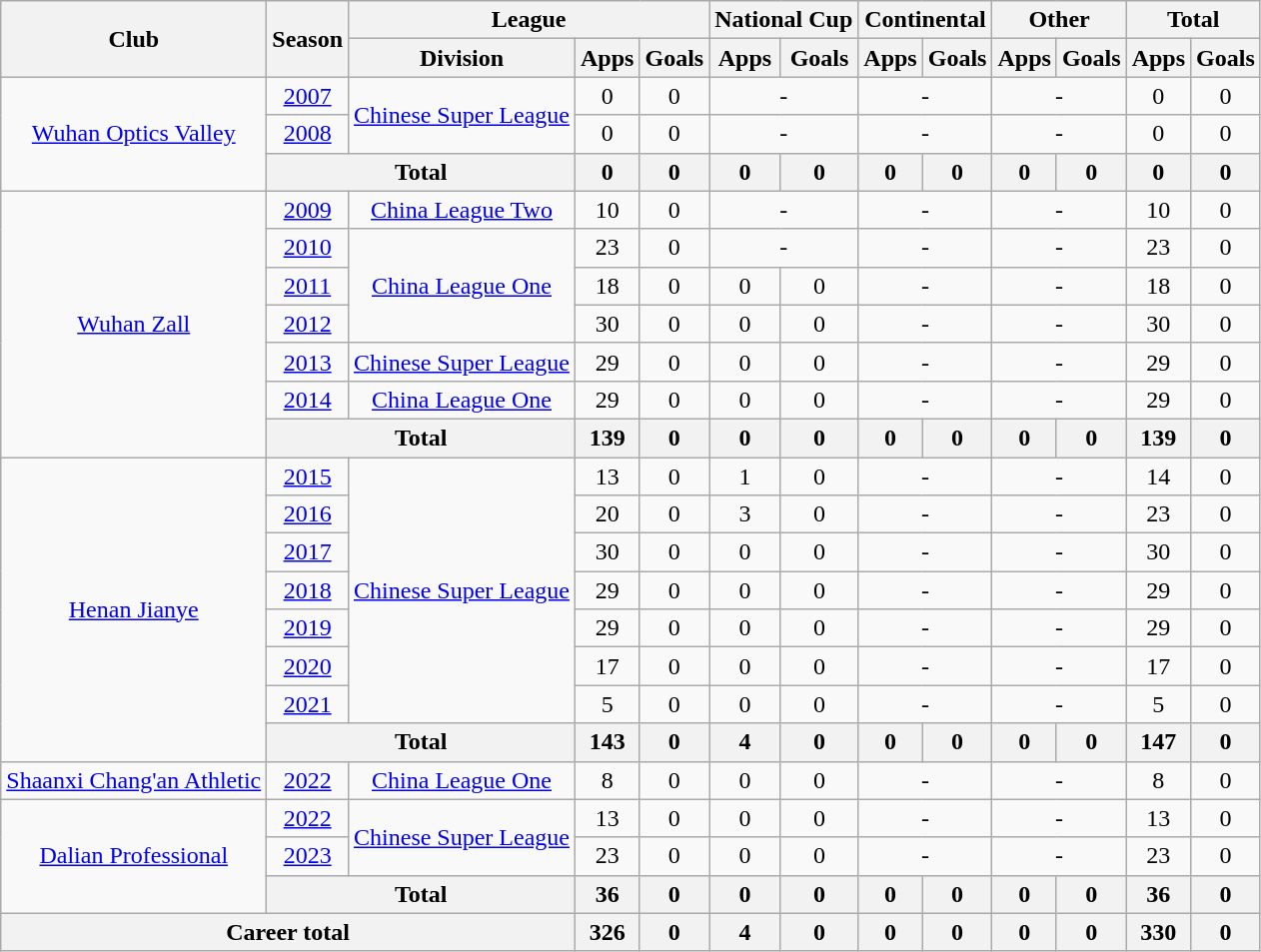<table class="wikitable" style="text-align: center">
<tr>
<th rowspan="2">Club</th>
<th rowspan="2">Season</th>
<th colspan="3">League</th>
<th colspan="2">National Cup</th>
<th colspan="2">Continental</th>
<th colspan="2">Other</th>
<th colspan="2">Total</th>
</tr>
<tr>
<th>Division</th>
<th>Apps</th>
<th>Goals</th>
<th>Apps</th>
<th>Goals</th>
<th>Apps</th>
<th>Goals</th>
<th>Apps</th>
<th>Goals</th>
<th>Apps</th>
<th>Goals</th>
</tr>
<tr>
<td rowspan="3"><a href='#'>Wuhan Optics Valley</a></td>
<td><a href='#'>2007</a></td>
<td rowspan="2"><a href='#'>Chinese Super League</a></td>
<td>0</td>
<td>0</td>
<td colspan="2">-</td>
<td colspan="2">-</td>
<td colspan="2">-</td>
<td>0</td>
<td>0</td>
</tr>
<tr>
<td><a href='#'>2008</a></td>
<td>0</td>
<td>0</td>
<td colspan="2">-</td>
<td colspan="2">-</td>
<td colspan="2">-</td>
<td>0</td>
<td>0</td>
</tr>
<tr>
<th colspan="2"><strong>Total</strong></th>
<th>0</th>
<th>0</th>
<th>0</th>
<th>0</th>
<th>0</th>
<th>0</th>
<th>0</th>
<th>0</th>
<th>0</th>
<th>0</th>
</tr>
<tr>
<td rowspan="7"><a href='#'>Wuhan Zall</a></td>
<td><a href='#'>2009</a></td>
<td><a href='#'>China League Two</a></td>
<td>10</td>
<td>0</td>
<td colspan="2">-</td>
<td colspan="2">-</td>
<td colspan="2">-</td>
<td>10</td>
<td>0</td>
</tr>
<tr>
<td><a href='#'>2010</a></td>
<td rowspan="3"><a href='#'>China League One</a></td>
<td>23</td>
<td>0</td>
<td colspan="2">-</td>
<td colspan="2">-</td>
<td colspan="2">-</td>
<td>23</td>
<td>0</td>
</tr>
<tr>
<td><a href='#'>2011</a></td>
<td>18</td>
<td>0</td>
<td>0</td>
<td>0</td>
<td colspan="2">-</td>
<td colspan="2">-</td>
<td>18</td>
<td>0</td>
</tr>
<tr>
<td><a href='#'>2012</a></td>
<td>30</td>
<td>0</td>
<td>0</td>
<td>0</td>
<td colspan="2">-</td>
<td colspan="2">-</td>
<td>30</td>
<td>0</td>
</tr>
<tr>
<td><a href='#'>2013</a></td>
<td rowspan="1"><a href='#'>Chinese Super League</a></td>
<td>29</td>
<td>0</td>
<td>0</td>
<td>0</td>
<td colspan="2">-</td>
<td colspan="2">-</td>
<td>29</td>
<td>0</td>
</tr>
<tr>
<td><a href='#'>2014</a></td>
<td rowspan="1"><a href='#'>China League One</a></td>
<td>29</td>
<td>0</td>
<td>0</td>
<td>0</td>
<td colspan="2">-</td>
<td colspan="2">-</td>
<td>29</td>
<td>0</td>
</tr>
<tr>
<th colspan="2"><strong>Total</strong></th>
<th>139</th>
<th>0</th>
<th>0</th>
<th>0</th>
<th>0</th>
<th>0</th>
<th>0</th>
<th>0</th>
<th>139</th>
<th>0</th>
</tr>
<tr>
<td rowspan=8><a href='#'>Henan Jianye</a></td>
<td><a href='#'>2015</a></td>
<td rowspan=7><a href='#'>Chinese Super League</a></td>
<td>13</td>
<td>0</td>
<td>1</td>
<td>0</td>
<td colspan="2">-</td>
<td colspan="2">-</td>
<td>14</td>
<td>0</td>
</tr>
<tr>
<td><a href='#'>2016</a></td>
<td>20</td>
<td>0</td>
<td>3</td>
<td>0</td>
<td colspan="2">-</td>
<td colspan="2">-</td>
<td>23</td>
<td>0</td>
</tr>
<tr>
<td><a href='#'>2017</a></td>
<td>30</td>
<td>0</td>
<td>0</td>
<td>0</td>
<td colspan="2">-</td>
<td colspan="2">-</td>
<td>30</td>
<td>0</td>
</tr>
<tr>
<td><a href='#'>2018</a></td>
<td>29</td>
<td>0</td>
<td>0</td>
<td>0</td>
<td colspan="2">-</td>
<td colspan="2">-</td>
<td>29</td>
<td>0</td>
</tr>
<tr>
<td><a href='#'>2019</a></td>
<td>29</td>
<td>0</td>
<td>0</td>
<td>0</td>
<td colspan="2">-</td>
<td colspan="2">-</td>
<td>29</td>
<td>0</td>
</tr>
<tr>
<td><a href='#'>2020</a></td>
<td>17</td>
<td>0</td>
<td>0</td>
<td>0</td>
<td colspan="2">-</td>
<td colspan="2">-</td>
<td>17</td>
<td>0</td>
</tr>
<tr>
<td><a href='#'>2021</a></td>
<td>5</td>
<td>0</td>
<td>0</td>
<td>0</td>
<td colspan="2">-</td>
<td colspan="2">-</td>
<td>5</td>
<td>0</td>
</tr>
<tr>
<th colspan="2"><strong>Total</strong></th>
<th>143</th>
<th>0</th>
<th>4</th>
<th>0</th>
<th>0</th>
<th>0</th>
<th>0</th>
<th>0</th>
<th>147</th>
<th>0</th>
</tr>
<tr>
<td><a href='#'>Shaanxi Chang'an Athletic</a></td>
<td><a href='#'>2022</a></td>
<td><a href='#'>China League One</a></td>
<td>8</td>
<td>0</td>
<td>0</td>
<td>0</td>
<td colspan="2">-</td>
<td colspan="2">-</td>
<td>8</td>
<td>0</td>
</tr>
<tr>
<td rowspan="3"><a href='#'>Dalian Professional</a></td>
<td><a href='#'>2022</a></td>
<td rowspan="2"><a href='#'>Chinese Super League</a></td>
<td>13</td>
<td>0</td>
<td>0</td>
<td>0</td>
<td colspan="2">-</td>
<td colspan="2">-</td>
<td>13</td>
<td>0</td>
</tr>
<tr>
<td><a href='#'>2023</a></td>
<td>23</td>
<td>0</td>
<td>0</td>
<td>0</td>
<td colspan="2">-</td>
<td colspan="2">-</td>
<td>23</td>
<td>0</td>
</tr>
<tr>
<th colspan="2"><strong>Total</strong></th>
<th>36</th>
<th>0</th>
<th>0</th>
<th>0</th>
<th>0</th>
<th>0</th>
<th>0</th>
<th>0</th>
<th>36</th>
<th>0</th>
</tr>
<tr>
<th colspan=3>Career total</th>
<th>326</th>
<th>0</th>
<th>4</th>
<th>0</th>
<th>0</th>
<th>0</th>
<th>0</th>
<th>0</th>
<th>330</th>
<th>0</th>
</tr>
</table>
